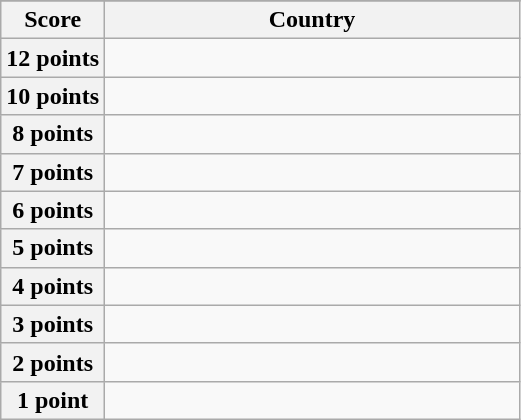<table class="wikitable">
<tr>
</tr>
<tr>
<th scope="col" width="20%">Score</th>
<th scope="col">Country</th>
</tr>
<tr>
<th scope="row">12 points</th>
<td></td>
</tr>
<tr>
<th scope="row">10 points</th>
<td></td>
</tr>
<tr>
<th scope="row">8 points</th>
<td></td>
</tr>
<tr>
<th scope="row">7 points</th>
<td></td>
</tr>
<tr>
<th scope="row">6 points</th>
<td></td>
</tr>
<tr>
<th scope="row">5 points</th>
<td></td>
</tr>
<tr>
<th scope="row">4 points</th>
<td></td>
</tr>
<tr>
<th scope="row">3 points</th>
<td></td>
</tr>
<tr>
<th scope="row">2 points</th>
<td></td>
</tr>
<tr>
<th scope="row">1 point</th>
<td></td>
</tr>
</table>
